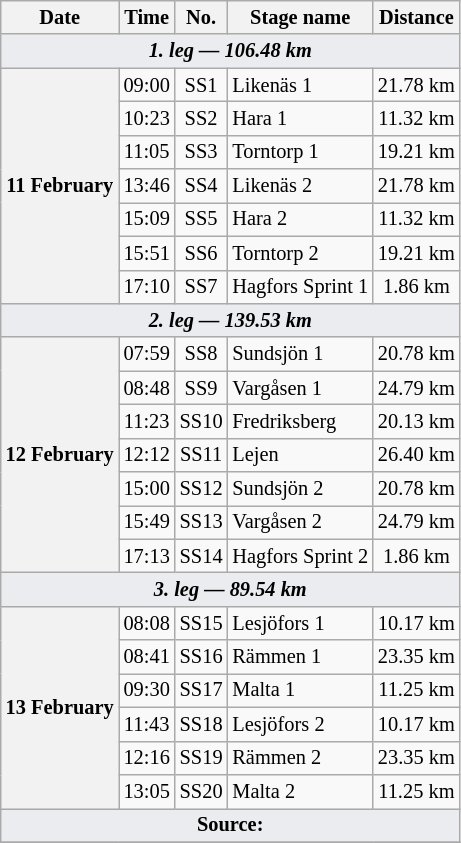<table class="wikitable" style="font-size: 85%;">
<tr>
<th>Date</th>
<th>Time</th>
<th>No.</th>
<th>Stage name</th>
<th>Distance</th>
</tr>
<tr>
<td style="background-color:#EAECF0; text-align:center" colspan="5"><strong><em>1. leg — 106.48 km</em></strong></td>
</tr>
<tr>
<th rowspan="7">11 February</th>
<td align="center">09:00</td>
<td align="center">SS1</td>
<td>Likenäs 1</td>
<td align="center">21.78 km</td>
</tr>
<tr>
<td align="center">10:23</td>
<td align="center">SS2</td>
<td>Hara 1</td>
<td align="center">11.32 km</td>
</tr>
<tr>
<td align="center">11:05</td>
<td align="center">SS3</td>
<td>Torntorp 1</td>
<td align="center">19.21 km</td>
</tr>
<tr>
<td align="center">13:46</td>
<td align="center">SS4</td>
<td>Likenäs 2</td>
<td align="center">21.78 km</td>
</tr>
<tr>
<td align="center">15:09</td>
<td align="center">SS5</td>
<td>Hara 2</td>
<td align="center">11.32 km</td>
</tr>
<tr>
<td align="center">15:51</td>
<td align="center">SS6</td>
<td>Torntorp 2</td>
<td align="center">19.21 km</td>
</tr>
<tr>
<td align="center">17:10</td>
<td align="center">SS7</td>
<td>Hagfors Sprint 1</td>
<td align="center">1.86 km</td>
</tr>
<tr>
<td style="background-color:#EAECF0; text-align:center" colspan="5"><strong><em>2. leg — 139.53 km</em></strong></td>
</tr>
<tr>
<th rowspan="7">12 February</th>
<td align="center">07:59</td>
<td align="center">SS8</td>
<td>Sundsjön 1</td>
<td align="center">20.78 km</td>
</tr>
<tr>
<td align="center">08:48</td>
<td align="center">SS9</td>
<td>Vargåsen 1</td>
<td align="center">24.79 km</td>
</tr>
<tr>
<td align="center">11:23</td>
<td align="center">SS10</td>
<td>Fredriksberg</td>
<td align="center">20.13 km</td>
</tr>
<tr>
<td align="center">12:12</td>
<td align="center">SS11</td>
<td>Lejen</td>
<td align="center">26.40 km</td>
</tr>
<tr>
<td align="center">15:00</td>
<td align="center">SS12</td>
<td>Sundsjön 2</td>
<td align="center">20.78 km</td>
</tr>
<tr>
<td align="center">15:49</td>
<td align="center">SS13</td>
<td>Vargåsen 2</td>
<td align="center">24.79 km</td>
</tr>
<tr>
<td align="center">17:13</td>
<td align="center">SS14</td>
<td>Hagfors Sprint 2</td>
<td align="center">1.86 km</td>
</tr>
<tr>
<td style="background-color:#EAECF0; text-align:center" colspan="5"><strong><em>3. leg — 89.54 km</em></strong></td>
</tr>
<tr>
<th rowspan="6">13 February</th>
<td align="center">08:08</td>
<td align="center">SS15</td>
<td>Lesjöfors 1</td>
<td align="center">10.17 km</td>
</tr>
<tr>
<td align="center">08:41</td>
<td align="center">SS16</td>
<td>Rämmen 1</td>
<td align="center">23.35 km</td>
</tr>
<tr>
<td align="center">09:30</td>
<td align="center">SS17</td>
<td>Malta 1</td>
<td align="center">11.25 km</td>
</tr>
<tr>
<td align="center">11:43</td>
<td align="center">SS18</td>
<td>Lesjöfors 2</td>
<td align="center">10.17 km</td>
</tr>
<tr>
<td align="center">12:16</td>
<td align="center">SS19</td>
<td>Rämmen 2</td>
<td align="center">23.35 km</td>
</tr>
<tr>
<td align="center">13:05</td>
<td align="center">SS20</td>
<td>Malta 2</td>
<td align="center">11.25 km</td>
</tr>
<tr>
<td style="background-color:#EAECF0; text-align:center" colspan="5"><strong>Source:</strong></td>
</tr>
<tr>
</tr>
</table>
